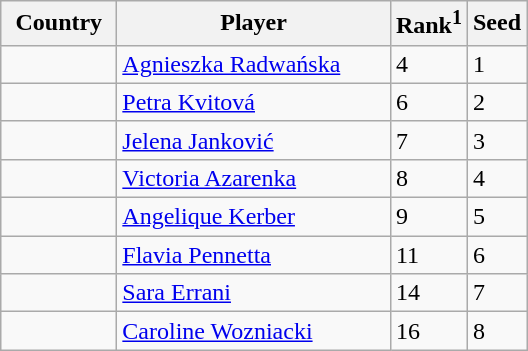<table class="wikitable" border="1">
<tr>
<th width="70">Country</th>
<th width="175">Player</th>
<th>Rank<sup>1</sup></th>
<th>Seed</th>
</tr>
<tr>
<td></td>
<td><a href='#'>Agnieszka Radwańska</a></td>
<td>4</td>
<td>1</td>
</tr>
<tr>
<td></td>
<td><a href='#'>Petra Kvitová</a></td>
<td>6</td>
<td>2</td>
</tr>
<tr>
<td></td>
<td><a href='#'>Jelena Janković</a></td>
<td>7</td>
<td>3</td>
</tr>
<tr>
<td></td>
<td><a href='#'>Victoria Azarenka</a></td>
<td>8</td>
<td>4</td>
</tr>
<tr>
<td></td>
<td><a href='#'>Angelique Kerber</a></td>
<td>9</td>
<td>5</td>
</tr>
<tr>
<td></td>
<td><a href='#'>Flavia Pennetta</a></td>
<td>11</td>
<td>6</td>
</tr>
<tr>
<td></td>
<td><a href='#'>Sara Errani</a></td>
<td>14</td>
<td>7</td>
</tr>
<tr>
<td></td>
<td><a href='#'>Caroline Wozniacki</a></td>
<td>16</td>
<td>8</td>
</tr>
</table>
